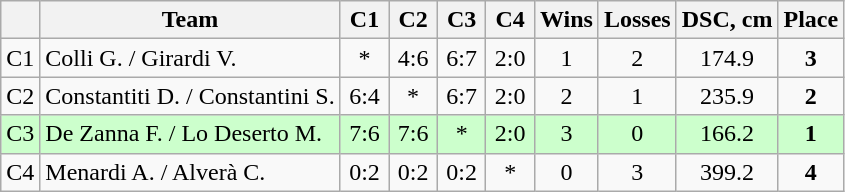<table class="wikitable" style="text-align:center">
<tr>
<th></th>
<th>Team</th>
<th width="25">C1</th>
<th width="25">C2</th>
<th width="25">C3</th>
<th width="25">C4</th>
<th width="20">Wins</th>
<th width="20">Losses</th>
<th>DSC, cm</th>
<th>Place</th>
</tr>
<tr>
<td>C1</td>
<td align=left>Colli G. / Girardi V.</td>
<td>*</td>
<td>4:6</td>
<td>6:7</td>
<td>2:0</td>
<td>1</td>
<td>2</td>
<td>174.9</td>
<td><strong>3</strong></td>
</tr>
<tr>
<td>C2</td>
<td align=left>Constantiti D. / Constantini S.</td>
<td>6:4</td>
<td>*</td>
<td>6:7</td>
<td>2:0</td>
<td>2</td>
<td>1</td>
<td>235.9</td>
<td><strong>2</strong></td>
</tr>
<tr bgcolor=#cfc>
<td>C3</td>
<td align=left>De Zanna F. / Lo Deserto M.</td>
<td>7:6</td>
<td>7:6</td>
<td>*</td>
<td>2:0</td>
<td>3</td>
<td>0</td>
<td>166.2</td>
<td><strong>1</strong></td>
</tr>
<tr>
<td>C4</td>
<td align=left>Menardi A. / Alverà C.</td>
<td>0:2</td>
<td>0:2</td>
<td>0:2</td>
<td>*</td>
<td>0</td>
<td>3</td>
<td>399.2</td>
<td><strong>4</strong></td>
</tr>
</table>
